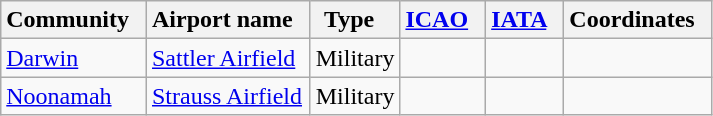<table class="wikitable sortable" style="width:auto;">
<tr>
<th width="*"><strong>Community</strong>  </th>
<th width="*"><strong>Airport name</strong>  </th>
<th width="*"><strong>Type</strong>  </th>
<th width="*"><strong><a href='#'>ICAO</a></strong>  </th>
<th width="*"><strong><a href='#'>IATA</a></strong>  </th>
<th width="*"><strong>Coordinates</strong>  </th>
</tr>
<tr>
<td><a href='#'>Darwin</a></td>
<td><a href='#'>Sattler Airfield</a></td>
<td>Military</td>
<td></td>
<td></td>
<td></td>
</tr>
<tr>
<td><a href='#'>Noonamah</a></td>
<td><a href='#'>Strauss Airfield</a></td>
<td>Military</td>
<td></td>
<td></td>
<td></td>
</tr>
</table>
